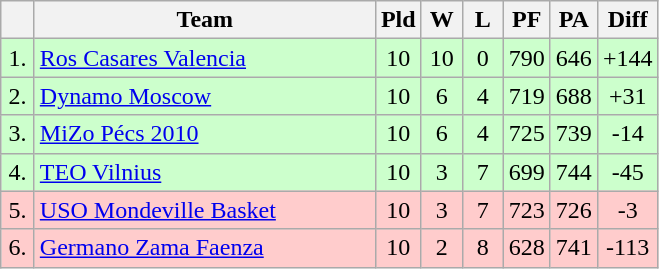<table class=wikitable style="text-align:center">
<tr>
<th width=15></th>
<th width=220>Team</th>
<th width=20>Pld</th>
<th width=20>W</th>
<th width=20>L</th>
<th width=20>PF</th>
<th width=20>PA</th>
<th width=30>Diff</th>
</tr>
<tr style="background: #ccffcc;">
<td>1.</td>
<td align=left> <a href='#'>Ros Casares Valencia</a></td>
<td>10</td>
<td>10</td>
<td>0</td>
<td>790</td>
<td>646</td>
<td>+144</td>
</tr>
<tr style="background: #ccffcc;">
<td>2.</td>
<td align=left> <a href='#'>Dynamo Moscow</a></td>
<td>10</td>
<td>6</td>
<td>4</td>
<td>719</td>
<td>688</td>
<td>+31</td>
</tr>
<tr style="background: #ccffcc;">
<td>3.</td>
<td align=left> <a href='#'>MiZo Pécs 2010</a></td>
<td>10</td>
<td>6</td>
<td>4</td>
<td>725</td>
<td>739</td>
<td>-14</td>
</tr>
<tr style="background: #ccffcc;">
<td>4.</td>
<td align=left> <a href='#'>TEO Vilnius</a></td>
<td>10</td>
<td>3</td>
<td>7</td>
<td>699</td>
<td>744</td>
<td>-45</td>
</tr>
<tr style="background: #ffcccc;">
<td>5.</td>
<td align=left> <a href='#'>USO Mondeville Basket</a></td>
<td>10</td>
<td>3</td>
<td>7</td>
<td>723</td>
<td>726</td>
<td>-3</td>
</tr>
<tr style="background: #ffcccc;">
<td>6.</td>
<td align=left> <a href='#'>Germano Zama Faenza</a></td>
<td>10</td>
<td>2</td>
<td>8</td>
<td>628</td>
<td>741</td>
<td>-113</td>
</tr>
</table>
